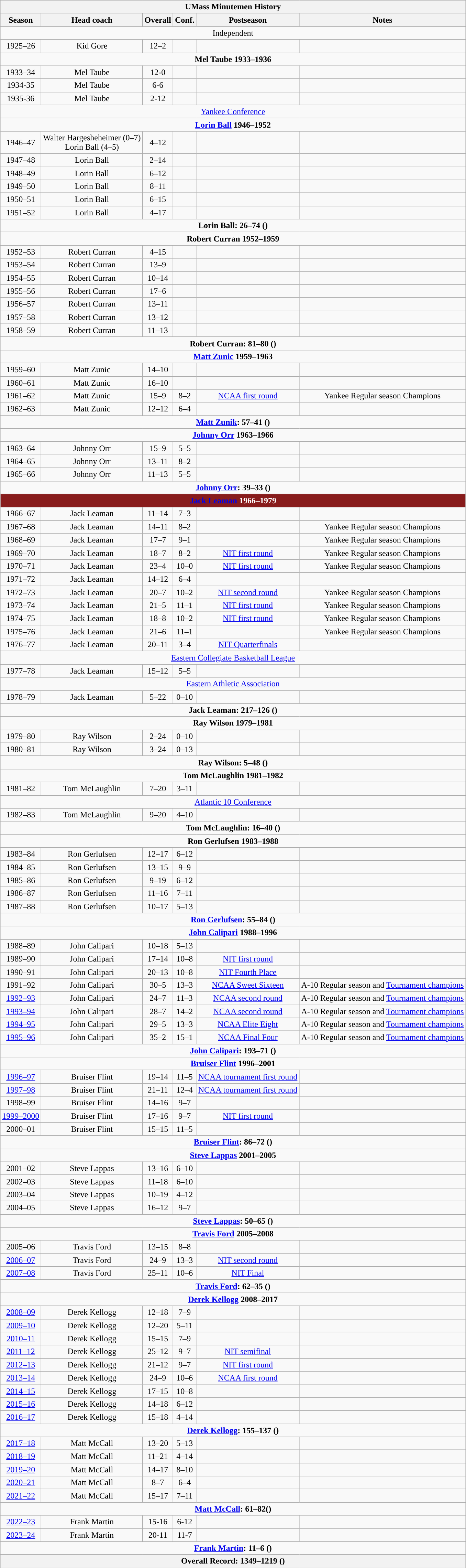<table class="wikitable" style="text-align:center;">
<tr>
<th colspan=6 style="background:#"><strong>UMass Minutemen History</strong></th>
</tr>
<tr>
<th>Season</th>
<th>Head coach</th>
<th>Overall</th>
<th>Conf.</th>
<th>Postseason</th>
<th>Notes</th>
</tr>
<tr>
<td colspan=6 style="background:#">Independent</td>
</tr>
<tr>
<td>1925–26</td>
<td>Kid Gore</td>
<td>12–2</td>
<td></td>
<td></td>
<td></td>
</tr>
<tr>
<td colspan=6 style="background:#"><strong>Mel Taube 1933–1936</strong></td>
</tr>
<tr>
<td>1933–34</td>
<td>Mel Taube</td>
<td>12-0</td>
<td></td>
<td></td>
<td></td>
</tr>
<tr>
<td>1934-35</td>
<td>Mel Taube</td>
<td>6-6</td>
<td></td>
<td></td>
<td></td>
</tr>
<tr>
<td>1935-36</td>
<td>Mel Taube</td>
<td>2-12</td>
<td></td>
<td></td>
<td></td>
</tr>
<tr>
<td colspan=6 style="background:#"><a href='#'><span>Yankee Conference</span></a></td>
</tr>
<tr>
<td colspan=6 style="background:#"><strong><a href='#'><span>Lorin Ball</span></a> 1946–1952</strong></td>
</tr>
<tr>
<td>1946–47</td>
<td>Walter Hargesheheimer (0–7)<br>Lorin Ball (4–5)</td>
<td>4–12</td>
<td></td>
<td></td>
<td></td>
</tr>
<tr>
<td>1947–48</td>
<td>Lorin Ball</td>
<td>2–14</td>
<td></td>
<td></td>
<td></td>
</tr>
<tr>
<td>1948–49</td>
<td>Lorin Ball</td>
<td>6–12</td>
<td></td>
<td></td>
<td></td>
</tr>
<tr>
<td>1949–50</td>
<td>Lorin Ball</td>
<td>8–11</td>
<td></td>
<td></td>
<td></td>
</tr>
<tr>
<td>1950–51</td>
<td>Lorin Ball</td>
<td>6–15</td>
<td></td>
<td></td>
<td></td>
</tr>
<tr>
<td>1951–52</td>
<td>Lorin Ball</td>
<td>4–17</td>
<td></td>
<td></td>
<td></td>
</tr>
<tr>
<td colspan=6 style="background:#"><strong>Lorin Ball: 26–74 ()</strong></td>
</tr>
<tr>
<td colspan=6 style="background:#"><strong>Robert Curran 1952–1959</strong></td>
</tr>
<tr>
<td>1952–53</td>
<td>Robert Curran</td>
<td>4–15</td>
<td></td>
<td></td>
<td></td>
</tr>
<tr>
<td>1953–54</td>
<td>Robert Curran</td>
<td>13–9</td>
<td></td>
<td></td>
<td></td>
</tr>
<tr>
<td>1954–55</td>
<td>Robert Curran</td>
<td>10–14</td>
<td></td>
<td></td>
<td></td>
</tr>
<tr>
<td>1955–56</td>
<td>Robert Curran</td>
<td>17–6</td>
<td></td>
<td></td>
<td></td>
</tr>
<tr>
<td>1956–57</td>
<td>Robert Curran</td>
<td>13–11</td>
<td></td>
<td></td>
<td></td>
</tr>
<tr>
<td>1957–58</td>
<td>Robert Curran</td>
<td>13–12</td>
<td></td>
<td></td>
<td></td>
</tr>
<tr>
<td>1958–59</td>
<td>Robert Curran</td>
<td>11–13</td>
<td></td>
<td></td>
<td></td>
</tr>
<tr>
<td colspan=6 style="background:#"><strong>Robert Curran: 81–80 ()</strong></td>
</tr>
<tr>
<td colspan=6 style="background:#"><strong><a href='#'><span>Matt Zunic</span></a> 1959–1963</strong></td>
</tr>
<tr>
<td>1959–60</td>
<td>Matt Zunic</td>
<td>14–10</td>
<td></td>
<td></td>
<td></td>
</tr>
<tr>
<td>1960–61</td>
<td>Matt Zunic</td>
<td>16–10</td>
<td></td>
<td></td>
<td></td>
</tr>
<tr>
<td>1961–62</td>
<td>Matt Zunic</td>
<td>15–9</td>
<td>8–2</td>
<td><a href='#'>NCAA first round</a></td>
<td>Yankee Regular season Champions</td>
</tr>
<tr>
<td>1962–63</td>
<td>Matt Zunic</td>
<td>12–12</td>
<td>6–4</td>
<td></td>
<td></td>
</tr>
<tr>
<td colspan=6 style="background:#"><strong><a href='#'><span>Matt Zunik</span></a>: 57–41 ()</strong></td>
</tr>
<tr>
<td colspan=6 style="background:#"><strong><a href='#'><span>Johnny Orr</span></a> 1963–1966</strong></td>
</tr>
<tr>
<td>1963–64</td>
<td>Johnny Orr</td>
<td>15–9</td>
<td>5–5</td>
<td></td>
<td></td>
</tr>
<tr>
<td>1964–65</td>
<td>Johnny Orr</td>
<td>13–11</td>
<td>8–2</td>
<td></td>
<td></td>
</tr>
<tr>
<td>1965–66</td>
<td>Johnny Orr</td>
<td>11–13</td>
<td>5–5</td>
<td></td>
<td></td>
</tr>
<tr>
<td colspan=6 style="background:#"><strong><a href='#'><span>Johnny Orr</span></a>: 39–33 ()</strong></td>
</tr>
<tr>
<td colspan=6 style="background:#881c1c; color:#FFFFFF;"><strong><a href='#'><span>Jack Leaman</span></a> 1966–1979</strong></td>
</tr>
<tr>
<td>1966–67</td>
<td>Jack Leaman</td>
<td>11–14</td>
<td>7–3</td>
<td></td>
<td></td>
</tr>
<tr>
<td>1967–68</td>
<td>Jack Leaman</td>
<td>14–11</td>
<td>8–2</td>
<td></td>
<td>Yankee Regular season Champions</td>
</tr>
<tr>
<td>1968–69</td>
<td>Jack Leaman</td>
<td>17–7</td>
<td>9–1</td>
<td></td>
<td>Yankee Regular season Champions</td>
</tr>
<tr>
<td>1969–70</td>
<td>Jack Leaman</td>
<td>18–7</td>
<td>8–2</td>
<td><a href='#'>NIT first round</a></td>
<td>Yankee Regular season Champions</td>
</tr>
<tr>
<td>1970–71</td>
<td>Jack Leaman</td>
<td>23–4</td>
<td>10–0</td>
<td><a href='#'>NIT first round</a></td>
<td>Yankee Regular season Champions</td>
</tr>
<tr>
<td>1971–72</td>
<td>Jack Leaman</td>
<td>14–12</td>
<td>6–4</td>
<td></td>
<td></td>
</tr>
<tr>
<td>1972–73</td>
<td>Jack Leaman</td>
<td>20–7</td>
<td>10–2</td>
<td><a href='#'>NIT second round</a></td>
<td>Yankee Regular season Champions</td>
</tr>
<tr>
<td>1973–74</td>
<td>Jack Leaman</td>
<td>21–5</td>
<td>11–1</td>
<td><a href='#'>NIT first round</a></td>
<td>Yankee Regular season Champions</td>
</tr>
<tr>
<td>1974–75</td>
<td>Jack Leaman</td>
<td>18–8</td>
<td>10–2</td>
<td><a href='#'>NIT first round</a></td>
<td>Yankee Regular season Champions</td>
</tr>
<tr>
<td>1975–76</td>
<td>Jack Leaman</td>
<td>21–6</td>
<td>11–1</td>
<td></td>
<td>Yankee Regular season Champions</td>
</tr>
<tr>
<td>1976–77</td>
<td>Jack Leaman</td>
<td>20–11</td>
<td>3–4</td>
<td><a href='#'>NIT Quarterfinals</a></td>
<td></td>
</tr>
<tr>
<td colspan=6 style="background:#"><a href='#'><span>Eastern Collegiate Basketball League</span></a></td>
</tr>
<tr>
<td>1977–78</td>
<td>Jack Leaman</td>
<td>15–12</td>
<td>5–5</td>
<td></td>
<td></td>
</tr>
<tr>
<td colspan=6 style="background:#"><a href='#'><span>Eastern Athletic Association</span></a></td>
</tr>
<tr>
<td>1978–79</td>
<td>Jack Leaman</td>
<td>5–22</td>
<td>0–10</td>
<td></td>
<td></td>
</tr>
<tr>
<td colspan=6 style="background:#"><strong>Jack Leaman: 217–126 ()</strong></td>
</tr>
<tr>
<td colspan=6 style="background:#"><strong>Ray Wilson 1979–1981</strong></td>
</tr>
<tr>
<td>1979–80</td>
<td>Ray Wilson</td>
<td>2–24</td>
<td>0–10</td>
<td></td>
<td></td>
</tr>
<tr>
<td>1980–81</td>
<td>Ray Wilson</td>
<td>3–24</td>
<td>0–13</td>
<td></td>
<td></td>
</tr>
<tr>
<td colspan=6 style="background:#"><strong>Ray Wilson: 5–48 ()</strong></td>
</tr>
<tr>
<td colspan=6 style="background:#"><strong>Tom McLaughlin 1981–1982</strong></td>
</tr>
<tr>
<td>1981–82</td>
<td>Tom McLaughlin</td>
<td>7–20</td>
<td>3–11</td>
<td></td>
<td></td>
</tr>
<tr>
<td colspan=6><a href='#'><span>Atlantic 10 Conference</span></a></td>
</tr>
<tr>
<td>1982–83</td>
<td>Tom McLaughlin</td>
<td>9–20</td>
<td>4–10</td>
<td></td>
<td></td>
</tr>
<tr>
<td colspan=6 style="background:#"><strong>Tom McLaughlin: 16–40 ()</strong></td>
</tr>
<tr>
<td colspan=6 style="background:#"><strong>Ron Gerlufsen 1983–1988</strong></td>
</tr>
<tr>
<td>1983–84</td>
<td>Ron Gerlufsen</td>
<td>12–17</td>
<td>6–12</td>
<td></td>
<td></td>
</tr>
<tr>
<td>1984–85</td>
<td>Ron Gerlufsen</td>
<td>13–15</td>
<td>9–9</td>
<td></td>
<td></td>
</tr>
<tr>
<td>1985–86</td>
<td>Ron Gerlufsen</td>
<td>9–19</td>
<td>6–12</td>
<td></td>
<td></td>
</tr>
<tr>
<td>1986–87</td>
<td>Ron Gerlufsen</td>
<td>11–16</td>
<td>7–11</td>
<td></td>
<td></td>
</tr>
<tr>
<td>1987–88</td>
<td>Ron Gerlufsen</td>
<td>10–17</td>
<td>5–13</td>
<td></td>
<td></td>
</tr>
<tr>
<td colspan=6 style="background:#"><strong><a href='#'><span>Ron Gerlufsen</span></a>: 55–84 ()</strong></td>
</tr>
<tr>
<td colspan=6 style="background:#"><strong><a href='#'><span>John Calipari</span></a> 1988–1996</strong></td>
</tr>
<tr>
<td>1988–89</td>
<td>John Calipari</td>
<td>10–18</td>
<td>5–13</td>
<td></td>
<td></td>
</tr>
<tr>
<td>1989–90</td>
<td>John Calipari</td>
<td>17–14</td>
<td>10–8</td>
<td><a href='#'>NIT first round</a></td>
<td></td>
</tr>
<tr>
<td>1990–91</td>
<td>John Calipari</td>
<td>20–13</td>
<td>10–8</td>
<td><a href='#'>NIT Fourth Place</a></td>
<td></td>
</tr>
<tr>
<td>1991–92</td>
<td>John Calipari</td>
<td>30–5</td>
<td>13–3</td>
<td><a href='#'>NCAA Sweet Sixteen</a></td>
<td>A-10 Regular season and <a href='#'>Tournament champions</a></td>
</tr>
<tr>
<td><a href='#'>1992–93</a></td>
<td>John Calipari</td>
<td>24–7</td>
<td>11–3</td>
<td><a href='#'>NCAA second round</a></td>
<td>A-10 Regular season and <a href='#'>Tournament champions</a></td>
</tr>
<tr>
<td><a href='#'>1993–94</a></td>
<td>John Calipari</td>
<td>28–7</td>
<td>14–2</td>
<td><a href='#'>NCAA second round</a></td>
<td>A-10 Regular season and <a href='#'>Tournament champions</a></td>
</tr>
<tr>
<td><a href='#'>1994–95</a></td>
<td>John Calipari</td>
<td>29–5</td>
<td>13–3</td>
<td><a href='#'>NCAA Elite Eight</a></td>
<td>A-10 Regular season and <a href='#'>Tournament champions</a></td>
</tr>
<tr>
<td><a href='#'>1995–96</a></td>
<td>John Calipari</td>
<td>35–2</td>
<td>15–1</td>
<td><a href='#'>NCAA Final Four</a></td>
<td>A-10 Regular season and <a href='#'>Tournament champions</a></td>
</tr>
<tr>
<td colspan=6 style="background:#"><strong><a href='#'><span>John Calipari</span></a>: 193–71 ()</strong></td>
</tr>
<tr>
<td colspan=6 style="background:#"><strong><a href='#'><span>Bruiser Flint</span></a> 1996–2001</strong></td>
</tr>
<tr>
<td><a href='#'>1996–97</a></td>
<td>Bruiser Flint</td>
<td>19–14</td>
<td>11–5</td>
<td><a href='#'>NCAA tournament first round</a></td>
<td></td>
</tr>
<tr>
<td><a href='#'>1997–98</a></td>
<td>Bruiser Flint</td>
<td>21–11</td>
<td>12–4</td>
<td><a href='#'>NCAA tournament first round</a></td>
<td></td>
</tr>
<tr>
<td>1998–99</td>
<td>Bruiser Flint</td>
<td>14–16</td>
<td>9–7</td>
<td></td>
<td></td>
</tr>
<tr>
<td><a href='#'>1999–2000</a></td>
<td>Bruiser Flint</td>
<td>17–16</td>
<td>9–7</td>
<td><a href='#'>NIT first round</a></td>
<td></td>
</tr>
<tr>
<td>2000–01</td>
<td>Bruiser Flint</td>
<td>15–15</td>
<td>11–5</td>
<td></td>
<td></td>
</tr>
<tr>
<td colspan=6 style="background:#"><strong><a href='#'><span>Bruiser Flint</span></a>: 86–72 ()</strong></td>
</tr>
<tr>
<td colspan=6 style="background:#"><strong><a href='#'><span>Steve Lappas</span></a> 2001–2005</strong></td>
</tr>
<tr>
<td>2001–02</td>
<td>Steve Lappas</td>
<td>13–16</td>
<td>6–10</td>
<td></td>
<td></td>
</tr>
<tr>
<td>2002–03</td>
<td>Steve Lappas</td>
<td>11–18</td>
<td>6–10</td>
<td></td>
<td></td>
</tr>
<tr>
<td>2003–04</td>
<td>Steve Lappas</td>
<td>10–19</td>
<td>4–12</td>
<td></td>
<td></td>
</tr>
<tr>
<td>2004–05</td>
<td>Steve Lappas</td>
<td>16–12</td>
<td>9–7</td>
<td></td>
<td></td>
</tr>
<tr>
<td colspan=6 style="background:#"><strong><a href='#'><span>Steve Lappas</span></a>: 50–65 ()</strong></td>
</tr>
<tr>
<td colspan=6 style="background:#"><strong><a href='#'><span>Travis Ford</span></a> 2005–2008</strong></td>
</tr>
<tr>
<td>2005–06</td>
<td>Travis Ford</td>
<td>13–15</td>
<td>8–8</td>
<td></td>
<td></td>
</tr>
<tr>
<td><a href='#'>2006–07</a></td>
<td>Travis Ford</td>
<td>24–9</td>
<td>13–3</td>
<td><a href='#'>NIT second round</a></td>
<td></td>
</tr>
<tr>
<td><a href='#'>2007–08</a></td>
<td>Travis Ford</td>
<td>25–11</td>
<td>10–6</td>
<td><a href='#'>NIT Final</a></td>
<td></td>
</tr>
<tr>
<td colspan=6 style="background:#"><strong><a href='#'><span>Travis Ford</span></a>: 62–35 ()</strong></td>
</tr>
<tr>
<td colspan=6 style="background:#"><strong><a href='#'><span>Derek Kellogg</span></a> 2008–2017</strong></td>
</tr>
<tr>
<td><a href='#'>2008–09</a></td>
<td>Derek Kellogg</td>
<td>12–18</td>
<td>7–9</td>
<td></td>
<td></td>
</tr>
<tr>
<td><a href='#'>2009–10</a></td>
<td>Derek Kellogg</td>
<td>12–20</td>
<td>5–11</td>
<td></td>
<td></td>
</tr>
<tr>
<td><a href='#'>2010–11</a></td>
<td>Derek Kellogg</td>
<td>15–15</td>
<td>7–9</td>
<td></td>
<td></td>
</tr>
<tr>
<td><a href='#'>2011–12</a></td>
<td>Derek Kellogg</td>
<td>25–12</td>
<td>9–7</td>
<td><a href='#'>NIT semifinal</a></td>
<td></td>
</tr>
<tr>
<td><a href='#'>2012–13</a></td>
<td>Derek Kellogg</td>
<td>21–12</td>
<td>9–7</td>
<td><a href='#'>NIT first round</a></td>
<td></td>
</tr>
<tr>
<td><a href='#'>2013–14</a></td>
<td>Derek Kellogg</td>
<td>24–9</td>
<td>10–6</td>
<td><a href='#'>NCAA first round</a></td>
<td></td>
</tr>
<tr>
<td><a href='#'>2014–15</a></td>
<td>Derek Kellogg</td>
<td>17–15</td>
<td>10–8</td>
<td></td>
<td></td>
</tr>
<tr>
<td><a href='#'>2015–16</a></td>
<td>Derek Kellogg</td>
<td>14–18</td>
<td>6–12</td>
<td></td>
<td></td>
</tr>
<tr>
<td><a href='#'>2016–17</a></td>
<td>Derek Kellogg</td>
<td>15–18</td>
<td>4–14</td>
<td></td>
<td></td>
</tr>
<tr>
<td colspan=6 style="background:#"><strong><a href='#'><span>Derek Kellogg</span></a>: 155–137 ()</strong></td>
</tr>
<tr>
<td><a href='#'>2017–18</a></td>
<td>Matt McCall</td>
<td>13–20</td>
<td>5–13</td>
<td></td>
<td></td>
</tr>
<tr>
<td><a href='#'>2018–19</a></td>
<td>Matt McCall</td>
<td>11–21</td>
<td>4–14</td>
<td></td>
<td></td>
</tr>
<tr>
<td><a href='#'>2019–20</a></td>
<td>Matt McCall</td>
<td>14–17</td>
<td>8–10</td>
<td></td>
<td></td>
</tr>
<tr>
<td><a href='#'>2020–21</a></td>
<td>Matt McCall</td>
<td>8–7</td>
<td>6–4</td>
<td></td>
<td></td>
</tr>
<tr>
<td><a href='#'>2021–22</a></td>
<td>Matt McCall</td>
<td>15–17</td>
<td>7–11</td>
<td></td>
<td></td>
</tr>
<tr>
<td colspan=6 style="background:#"><strong><a href='#'><span>Matt McCall</span></a>: 61–82()</strong></td>
</tr>
<tr>
<td><a href='#'>2022–23</a></td>
<td>Frank Martin</td>
<td>15-16</td>
<td>6-12</td>
<td></td>
<td></td>
</tr>
<tr>
<td><a href='#'>2023–24</a></td>
<td>Frank Martin</td>
<td>20-11</td>
<td>11-7</td>
<td></td>
<td></td>
</tr>
<tr>
<td colspan=6 style="background:#"><strong><a href='#'><span>Frank Martin</span></a>: 11–6 ()</strong></td>
</tr>
<tr>
<th colspan=6 style="background:#"><strong>Overall Record: 1349–1219 ()</strong></th>
</tr>
</table>
